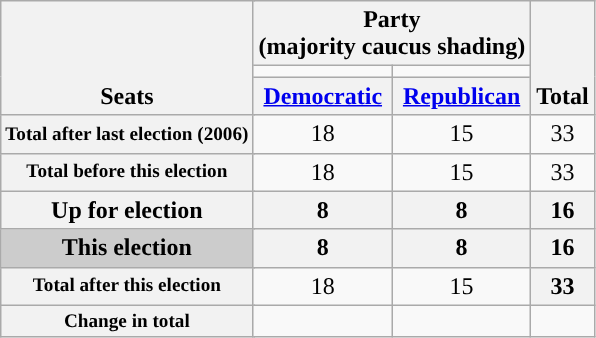<table class=wikitable style="text-align:center">
<tr style="vertical-align:bottom;">
<th rowspan=3 colspan=2>Seats</th>
<th colspan=2>Party <div>(majority caucus shading)</div></th>
<th rowspan=3>Total</th>
</tr>
<tr style="height:5px">
<td style="background-color:"></td>
<td style="background-color:"></td>
</tr>
<tr>
<th><a href='#'>Democratic</a></th>
<th><a href='#'>Republican</a></th>
</tr>
<tr>
<th nowrap style="font-size:80%" colspan=2>Total after last election (2006)</th>
<td>18</td>
<td>15</td>
<td>33</td>
</tr>
<tr>
<th nowrap style="font-size:80%" colspan=2>Total before this election</th>
<td>18</td>
<td>15</td>
<td>33</td>
</tr>
<tr>
<th colspan=2>Up for election</th>
<th>8</th>
<th>8</th>
<th>16</th>
</tr>
<tr>
<th nowrap style="background:#ccc" colspan=2>This election</th>
<th>8</th>
<th>8</th>
<th>16</th>
</tr>
<tr>
<th nowrap style="font-size:80%" colspan=2>Total after this election</th>
<td>18</td>
<td>15</td>
<th>33</th>
</tr>
<tr>
<th nowrap style="font-size:80%"  colspan=2>Change in total</th>
<td></td>
<td></td>
<td></td>
</tr>
</table>
